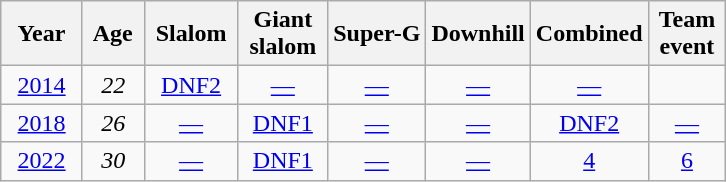<table class=wikitable style="text-align:center">
<tr>
<th>  Year  </th>
<th> Age </th>
<th> Slalom </th>
<th> Giant <br> slalom </th>
<th>Super-G</th>
<th>Downhill</th>
<th>Combined</th>
<th>Team<br> event </th>
</tr>
<tr>
<td><a href='#'>2014</a></td>
<td><em>22</em></td>
<td><a href='#'>DNF2</a></td>
<td><a href='#'>—</a></td>
<td><a href='#'>—</a></td>
<td><a href='#'>—</a></td>
<td><a href='#'>—</a></td>
<td></td>
</tr>
<tr>
<td><a href='#'>2018</a></td>
<td><em>26</em></td>
<td><a href='#'>—</a></td>
<td><a href='#'>DNF1</a></td>
<td><a href='#'>—</a></td>
<td><a href='#'>—</a></td>
<td><a href='#'>DNF2</a></td>
<td><a href='#'>—</a></td>
</tr>
<tr>
<td><a href='#'>2022</a></td>
<td><em>30</em></td>
<td><a href='#'>—</a></td>
<td><a href='#'>DNF1</a></td>
<td><a href='#'>—</a></td>
<td><a href='#'>—</a></td>
<td><a href='#'>4</a></td>
<td><a href='#'>6</a></td>
</tr>
</table>
